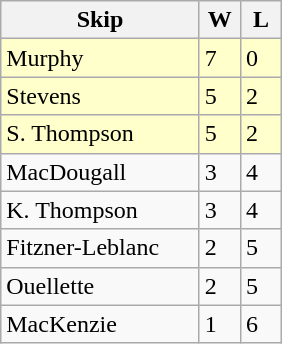<table class=wikitable>
<tr>
<th width=125>Skip</th>
<th width=20>W</th>
<th width=20>L</th>
</tr>
<tr bgcolor=#ffffcc>
<td>Murphy</td>
<td>7</td>
<td>0</td>
</tr>
<tr bgcolor=#ffffcc>
<td>Stevens</td>
<td>5</td>
<td>2</td>
</tr>
<tr bgcolor=#ffffcc>
<td>S. Thompson</td>
<td>5</td>
<td>2</td>
</tr>
<tr>
<td>MacDougall</td>
<td>3</td>
<td>4</td>
</tr>
<tr>
<td>K. Thompson</td>
<td>3</td>
<td>4</td>
</tr>
<tr>
<td>Fitzner-Leblanc</td>
<td>2</td>
<td>5</td>
</tr>
<tr>
<td>Ouellette</td>
<td>2</td>
<td>5</td>
</tr>
<tr>
<td>MacKenzie</td>
<td>1</td>
<td>6</td>
</tr>
</table>
